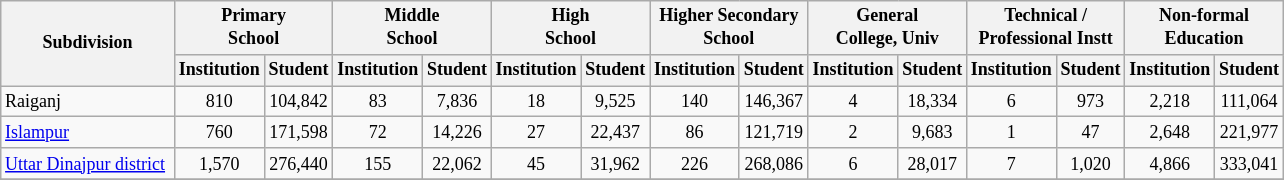<table class="wikitable" style="text-align:center;font-size: 9pt">
<tr>
<th width="110" rowspan="2">Subdivision</th>
<th colspan="2">Primary<br>School</th>
<th colspan="2">Middle<br>School</th>
<th colspan="2">High<br>School</th>
<th colspan="2">Higher Secondary<br>School</th>
<th colspan="2">General<br>College, Univ</th>
<th colspan="2">Technical /<br>Professional Instt</th>
<th colspan="2">Non-formal<br>Education</th>
</tr>
<tr>
<th width="30">Institution</th>
<th width="30">Student</th>
<th width="30">Institution</th>
<th width="30">Student</th>
<th width="30">Institution</th>
<th width="30">Student</th>
<th width="30">Institution</th>
<th width="30">Student</th>
<th width="30">Institution</th>
<th width="30">Student</th>
<th width="30">Institution</th>
<th width="30">Student</th>
<th width="30">Institution</th>
<th width="30">Student<br></th>
</tr>
<tr>
<td align=left>Raiganj</td>
<td align="center">810</td>
<td align="center">104,842</td>
<td align="center">83</td>
<td align="center">7,836</td>
<td align="center">18</td>
<td align="center">9,525</td>
<td align="center">140</td>
<td align="center">146,367</td>
<td align="center">4</td>
<td align="center">18,334</td>
<td align="center">6</td>
<td align="center">973</td>
<td align="center">2,218</td>
<td align="center">111,064</td>
</tr>
<tr>
<td align=left><a href='#'>Islampur</a></td>
<td align="center">760</td>
<td align="center">171,598</td>
<td align="center">72</td>
<td align="center">14,226</td>
<td align="center">27</td>
<td align="center">22,437</td>
<td align="center">86</td>
<td align="center">121,719</td>
<td align="center">2</td>
<td align="center">9,683</td>
<td align="center">1</td>
<td align="center">47</td>
<td align="center">2,648</td>
<td align="center">221,977</td>
</tr>
<tr>
<td align=left><a href='#'>Uttar Dinajpur district</a></td>
<td align="center">1,570</td>
<td align="center">276,440</td>
<td align="center">155</td>
<td align="center">22,062</td>
<td align="center">45</td>
<td align="center">31,962</td>
<td align="center">226</td>
<td align="center">268,086</td>
<td align="center">6</td>
<td align="center">28,017</td>
<td align="center">7</td>
<td align="center">1,020</td>
<td align="center">4,866</td>
<td align="center">333,041</td>
</tr>
<tr>
</tr>
</table>
